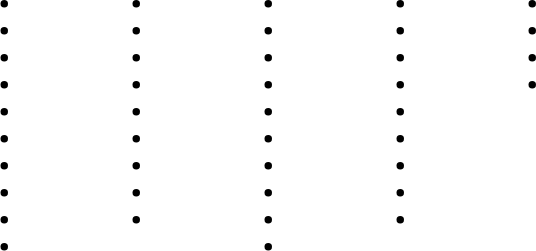<table>
<tr>
<td><br><ul><li></li><li></li><li></li><li></li><li></li><li></li><li></li><li></li><li></li><li></li></ul></td>
<td width=40></td>
<td valign=top><br><ul><li></li><li></li><li></li><li></li><li></li><li></li><li></li><li></li><li></li></ul></td>
<td width=40></td>
<td valign=top><br><ul><li></li><li></li><li></li><li></li><li></li><li></li><li></li><li></li><li></li><li></li></ul></td>
<td width=40></td>
<td valign=top><br><ul><li></li><li></li><li></li><li></li><li></li><li></li><li></li><li></li><li></li></ul></td>
<td width=40></td>
<td valign=top><br><ul><li></li><li></li><li></li><li></li></ul></td>
</tr>
</table>
